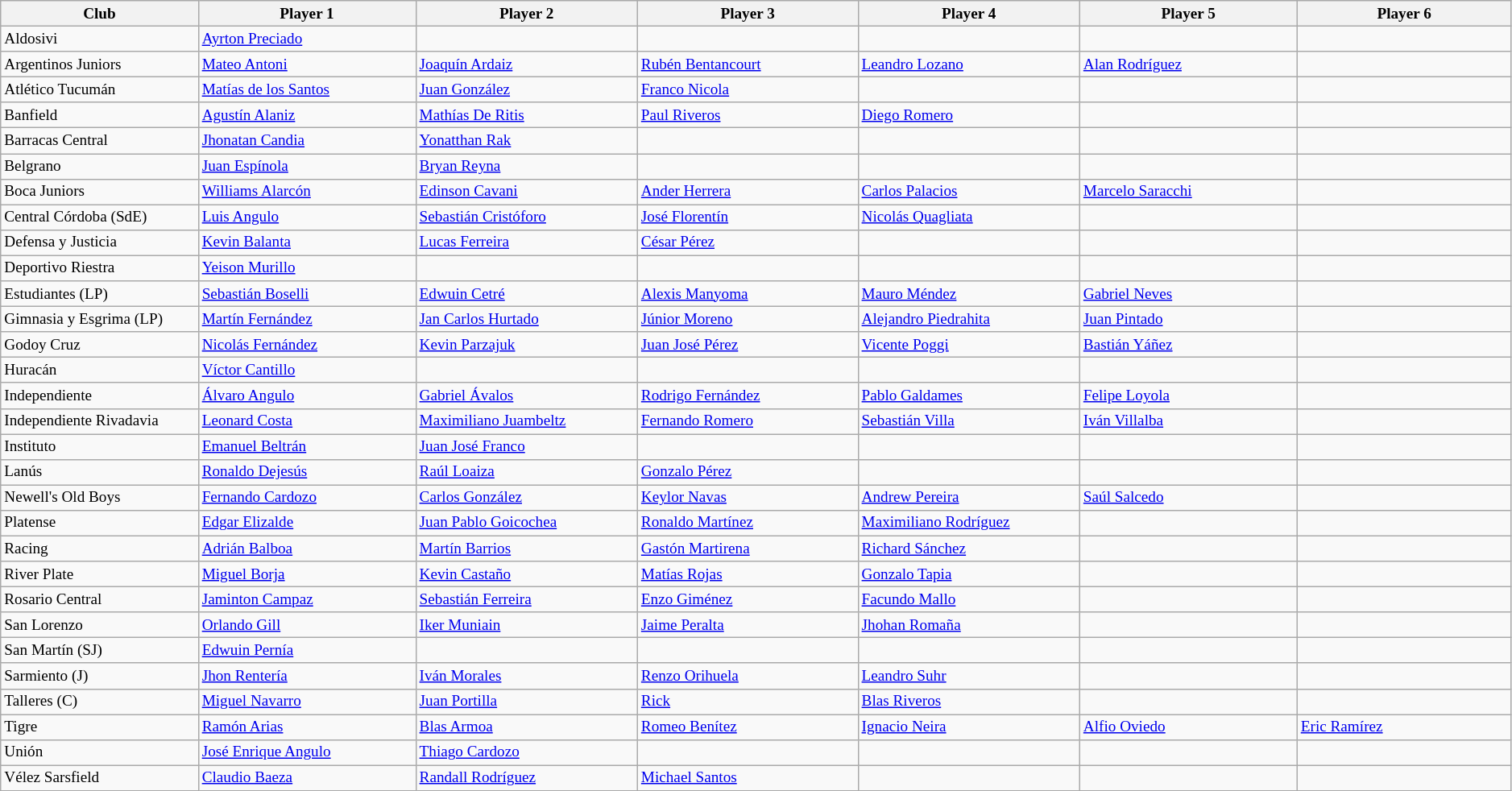<table class="wikitable sortable" style="font-size: 80%">
<tr>
<th style="width:190px;">Club</th>
<th style="width:220px;">Player 1</th>
<th style="width:220px;">Player 2</th>
<th style="width:220px;">Player 3</th>
<th style="width:220px;">Player 4</th>
<th style="width:220px;">Player 5</th>
<th style="width:220px;">Player 6</th>
</tr>
<tr>
<td>Aldosivi</td>
<td> <a href='#'>Ayrton Preciado</a></td>
<td></td>
<td></td>
<td></td>
<td></td>
<td></td>
</tr>
<tr>
<td>Argentinos Juniors</td>
<td> <a href='#'>Mateo Antoni</a></td>
<td> <a href='#'>Joaquín Ardaiz</a></td>
<td> <a href='#'>Rubén Bentancourt</a></td>
<td> <a href='#'>Leandro Lozano</a></td>
<td> <a href='#'>Alan Rodríguez</a></td>
<td></td>
</tr>
<tr>
<td>Atlético Tucumán</td>
<td> <a href='#'>Matías de los Santos</a></td>
<td> <a href='#'>Juan González</a></td>
<td> <a href='#'>Franco Nicola</a></td>
<td></td>
<td></td>
<td></td>
</tr>
<tr>
<td>Banfield</td>
<td> <a href='#'>Agustín Alaniz</a></td>
<td> <a href='#'>Mathías De Ritis</a></td>
<td> <a href='#'>Paul Riveros</a></td>
<td> <a href='#'>Diego Romero</a></td>
<td></td>
<td></td>
</tr>
<tr>
<td>Barracas Central</td>
<td> <a href='#'>Jhonatan Candia</a></td>
<td> <a href='#'>Yonatthan Rak</a></td>
<td></td>
<td></td>
<td></td>
<td></td>
</tr>
<tr>
<td>Belgrano</td>
<td> <a href='#'>Juan Espínola</a></td>
<td> <a href='#'>Bryan Reyna</a></td>
<td></td>
<td></td>
<td></td>
<td></td>
</tr>
<tr>
<td>Boca Juniors</td>
<td> <a href='#'>Williams Alarcón</a></td>
<td> <a href='#'>Edinson Cavani</a></td>
<td> <a href='#'>Ander Herrera</a></td>
<td> <a href='#'>Carlos Palacios</a></td>
<td> <a href='#'>Marcelo Saracchi</a></td>
<td></td>
</tr>
<tr>
<td>Central Córdoba (SdE)</td>
<td> <a href='#'>Luis Angulo</a></td>
<td> <a href='#'>Sebastián Cristóforo</a></td>
<td> <a href='#'>José Florentín</a></td>
<td> <a href='#'>Nicolás Quagliata</a></td>
<td></td>
<td></td>
</tr>
<tr>
<td>Defensa y Justicia</td>
<td> <a href='#'>Kevin Balanta</a></td>
<td> <a href='#'>Lucas Ferreira</a></td>
<td> <a href='#'>César Pérez</a></td>
<td></td>
<td></td>
<td></td>
</tr>
<tr>
<td>Deportivo Riestra</td>
<td> <a href='#'>Yeison Murillo</a></td>
<td></td>
<td></td>
<td></td>
<td></td>
<td></td>
</tr>
<tr>
<td>Estudiantes (LP)</td>
<td> <a href='#'>Sebastián Boselli</a></td>
<td> <a href='#'>Edwuin Cetré</a></td>
<td> <a href='#'>Alexis Manyoma</a></td>
<td> <a href='#'>Mauro Méndez</a></td>
<td> <a href='#'>Gabriel Neves</a></td>
<td></td>
</tr>
<tr>
<td>Gimnasia y Esgrima (LP)</td>
<td> <a href='#'>Martín Fernández</a></td>
<td> <a href='#'>Jan Carlos Hurtado</a></td>
<td> <a href='#'>Júnior Moreno</a></td>
<td> <a href='#'>Alejandro Piedrahita</a></td>
<td> <a href='#'>Juan Pintado</a></td>
<td></td>
</tr>
<tr>
<td>Godoy Cruz</td>
<td> <a href='#'>Nicolás Fernández</a></td>
<td> <a href='#'>Kevin Parzajuk</a></td>
<td> <a href='#'>Juan José Pérez</a></td>
<td> <a href='#'>Vicente Poggi</a></td>
<td> <a href='#'>Bastián Yáñez</a></td>
<td></td>
</tr>
<tr>
<td>Huracán</td>
<td> <a href='#'>Víctor Cantillo</a></td>
<td></td>
<td></td>
<td></td>
<td></td>
<td></td>
</tr>
<tr>
<td>Independiente</td>
<td> <a href='#'>Álvaro Angulo</a></td>
<td> <a href='#'>Gabriel Ávalos</a></td>
<td> <a href='#'>Rodrigo Fernández</a></td>
<td> <a href='#'>Pablo Galdames</a></td>
<td> <a href='#'>Felipe Loyola</a></td>
<td></td>
</tr>
<tr>
<td>Independiente Rivadavia</td>
<td> <a href='#'>Leonard Costa</a></td>
<td> <a href='#'>Maximiliano Juambeltz</a></td>
<td> <a href='#'>Fernando Romero</a></td>
<td> <a href='#'>Sebastián Villa</a></td>
<td> <a href='#'>Iván Villalba</a></td>
<td></td>
</tr>
<tr>
<td>Instituto</td>
<td> <a href='#'>Emanuel Beltrán</a></td>
<td> <a href='#'>Juan José Franco</a></td>
<td></td>
<td></td>
<td></td>
<td></td>
</tr>
<tr>
<td>Lanús</td>
<td> <a href='#'>Ronaldo Dejesús</a></td>
<td> <a href='#'>Raúl Loaiza</a></td>
<td> <a href='#'>Gonzalo Pérez</a></td>
<td></td>
<td></td>
<td></td>
</tr>
<tr>
<td>Newell's Old Boys</td>
<td> <a href='#'>Fernando Cardozo</a></td>
<td> <a href='#'>Carlos González</a></td>
<td> <a href='#'>Keylor Navas</a></td>
<td> <a href='#'>Andrew Pereira</a></td>
<td> <a href='#'>Saúl Salcedo</a></td>
<td></td>
</tr>
<tr>
<td>Platense</td>
<td> <a href='#'>Edgar Elizalde</a></td>
<td> <a href='#'>Juan Pablo Goicochea</a></td>
<td> <a href='#'>Ronaldo Martínez</a></td>
<td> <a href='#'>Maximiliano Rodríguez</a></td>
<td></td>
<td></td>
</tr>
<tr>
<td>Racing</td>
<td> <a href='#'>Adrián Balboa</a></td>
<td> <a href='#'>Martín Barrios</a></td>
<td> <a href='#'>Gastón Martirena</a></td>
<td> <a href='#'>Richard Sánchez</a></td>
<td></td>
<td></td>
</tr>
<tr>
<td>River Plate</td>
<td> <a href='#'>Miguel Borja</a></td>
<td> <a href='#'>Kevin Castaño</a></td>
<td> <a href='#'>Matías Rojas</a></td>
<td> <a href='#'>Gonzalo Tapia</a></td>
<td></td>
<td></td>
</tr>
<tr>
<td>Rosario Central</td>
<td> <a href='#'>Jaminton Campaz</a></td>
<td> <a href='#'>Sebastián Ferreira</a></td>
<td> <a href='#'>Enzo Giménez</a></td>
<td> <a href='#'>Facundo Mallo</a></td>
<td></td>
<td></td>
</tr>
<tr>
<td>San Lorenzo</td>
<td> <a href='#'>Orlando Gill</a></td>
<td> <a href='#'>Iker Muniain</a></td>
<td> <a href='#'>Jaime Peralta</a></td>
<td> <a href='#'>Jhohan Romaña</a></td>
<td></td>
<td></td>
</tr>
<tr>
<td>San Martín (SJ)</td>
<td> <a href='#'>Edwuin Pernía</a></td>
<td></td>
<td></td>
<td></td>
<td></td>
<td></td>
</tr>
<tr>
<td>Sarmiento (J)</td>
<td> <a href='#'>Jhon Rentería</a></td>
<td> <a href='#'>Iván Morales</a></td>
<td> <a href='#'>Renzo Orihuela</a></td>
<td> <a href='#'>Leandro Suhr</a></td>
<td></td>
<td></td>
</tr>
<tr>
<td>Talleres (C)</td>
<td> <a href='#'>Miguel Navarro</a></td>
<td> <a href='#'>Juan Portilla</a></td>
<td> <a href='#'>Rick</a></td>
<td> <a href='#'>Blas Riveros</a></td>
<td></td>
<td></td>
</tr>
<tr>
<td>Tigre</td>
<td> <a href='#'>Ramón Arias</a></td>
<td> <a href='#'>Blas Armoa</a></td>
<td> <a href='#'>Romeo Benítez</a></td>
<td> <a href='#'>Ignacio Neira</a></td>
<td> <a href='#'>Alfio Oviedo</a></td>
<td> <a href='#'>Eric Ramírez</a></td>
</tr>
<tr>
<td>Unión</td>
<td> <a href='#'>José Enrique Angulo</a></td>
<td> <a href='#'>Thiago Cardozo</a></td>
<td></td>
<td></td>
<td></td>
<td></td>
</tr>
<tr>
<td>Vélez Sarsfield</td>
<td> <a href='#'>Claudio Baeza</a></td>
<td> <a href='#'>Randall Rodríguez</a></td>
<td> <a href='#'>Michael Santos</a></td>
<td></td>
<td></td>
<td></td>
</tr>
</table>
